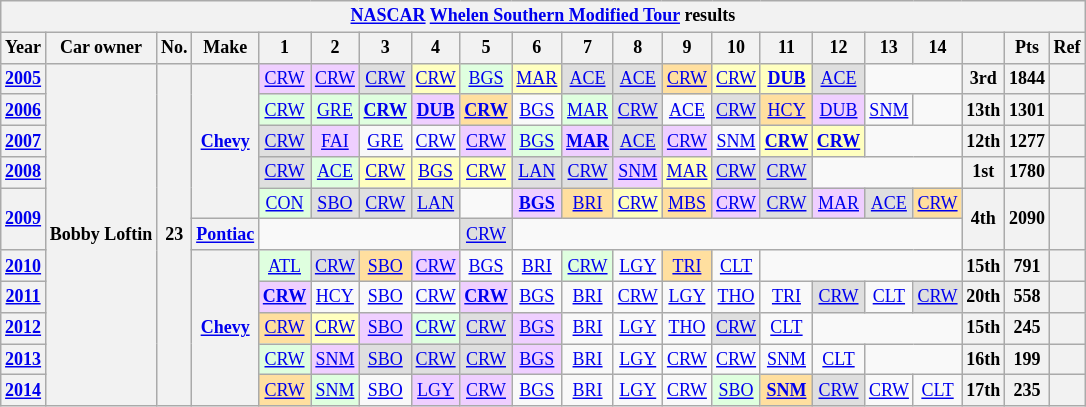<table class="wikitable " style="text-align:center; font-size:75%">
<tr>
<th colspan=23><a href='#'>NASCAR</a> <a href='#'>Whelen Southern Modified Tour</a> results</th>
</tr>
<tr>
<th>Year</th>
<th>Car owner</th>
<th>No.</th>
<th>Make</th>
<th>1</th>
<th>2</th>
<th>3</th>
<th>4</th>
<th>5</th>
<th>6</th>
<th>7</th>
<th>8</th>
<th>9</th>
<th>10</th>
<th>11</th>
<th>12</th>
<th>13</th>
<th>14</th>
<th></th>
<th>Pts</th>
<th>Ref</th>
</tr>
<tr>
<th><a href='#'>2005</a></th>
<th rowspan=11>Bobby Loftin</th>
<th rowspan=11>23</th>
<th rowspan=5><a href='#'>Chevy</a></th>
<td style="background:#EFCFFF;"><a href='#'>CRW</a><br></td>
<td style="background:#EFCFFF;"><a href='#'>CRW</a><br></td>
<td style="background:#DFDFDF;"><a href='#'>CRW</a><br></td>
<td style="background:#FFFFBF;"><a href='#'>CRW</a><br></td>
<td style="background:#DFFFDF;"><a href='#'>BGS</a><br></td>
<td style="background:#FFFFBF;"><a href='#'>MAR</a><br></td>
<td style="background:#DFDFDF;"><a href='#'>ACE</a><br></td>
<td style="background:#DFDFDF;"><a href='#'>ACE</a><br></td>
<td style="background:#FFDF9F;"><a href='#'>CRW</a><br></td>
<td style="background:#FFFFBF;"><a href='#'>CRW</a><br></td>
<td style="background:#FFFFBF;"><strong><a href='#'>DUB</a></strong><br></td>
<td style="background:#DFDFDF;"><a href='#'>ACE</a><br></td>
<td colspan=2></td>
<th>3rd</th>
<th>1844</th>
<th></th>
</tr>
<tr>
<th><a href='#'>2006</a></th>
<td style="background:#DFFFDF;"><a href='#'>CRW</a><br></td>
<td style="background:#DFFFDF;"><a href='#'>GRE</a><br></td>
<td style="background:#DFFFDF;"><strong><a href='#'>CRW</a></strong><br></td>
<td style="background:#EFCFFF;"><strong><a href='#'>DUB</a></strong><br></td>
<td style="background:#FFDF9F;"><strong><a href='#'>CRW</a></strong><br></td>
<td><a href='#'>BGS</a></td>
<td style="background:#DFFFDF;"><a href='#'>MAR</a><br></td>
<td style="background:#DFDFDF;"><a href='#'>CRW</a><br></td>
<td><a href='#'>ACE</a></td>
<td style="background:#DFDFDF;"><a href='#'>CRW</a><br></td>
<td style="background:#FFDF9F;"><a href='#'>HCY</a><br></td>
<td style="background:#EFCFFF;"><a href='#'>DUB</a><br></td>
<td><a href='#'>SNM</a></td>
<td></td>
<th>13th</th>
<th>1301</th>
<th></th>
</tr>
<tr>
<th><a href='#'>2007</a></th>
<td style="background:#DFDFDF;"><a href='#'>CRW</a><br></td>
<td style="background:#EFCFFF;"><a href='#'>FAI</a><br></td>
<td><a href='#'>GRE</a></td>
<td><a href='#'>CRW</a></td>
<td style="background:#EFCFFF;"><a href='#'>CRW</a><br></td>
<td style="background:#DFFFDF;"><a href='#'>BGS</a><br></td>
<td style="background:#EFCFFF;"><strong><a href='#'>MAR</a></strong><br></td>
<td style="background:#DFDFDF;"><a href='#'>ACE</a><br></td>
<td style="background:#EFCFFF;"><a href='#'>CRW</a><br></td>
<td><a href='#'>SNM</a></td>
<td style="background:#FFFFBF;"><strong><a href='#'>CRW</a></strong><br></td>
<td style="background:#FFFFBF;"><strong><a href='#'>CRW</a></strong><br></td>
<td colspan=2></td>
<th>12th</th>
<th>1277</th>
<th></th>
</tr>
<tr>
<th><a href='#'>2008</a></th>
<td style="background:#DFDFDF;"><a href='#'>CRW</a><br></td>
<td style="background:#DFFFDF;"><a href='#'>ACE</a><br></td>
<td style="background:#FFFFBF;"><a href='#'>CRW</a><br></td>
<td style="background:#FFFFBF;"><a href='#'>BGS</a><br></td>
<td style="background:#FFFFBF;"><a href='#'>CRW</a><br></td>
<td style="background:#DFDFDF;"><a href='#'>LAN</a><br></td>
<td style="background:#DFDFDF;"><a href='#'>CRW</a><br></td>
<td style="background:#EFCFFF;"><a href='#'>SNM</a><br></td>
<td style="background:#FFFFBF;"><a href='#'>MAR</a><br></td>
<td style="background:#DFDFDF;"><a href='#'>CRW</a><br></td>
<td style="background:#DFDFDF;"><a href='#'>CRW</a><br></td>
<td colspan=3></td>
<th>1st</th>
<th>1780</th>
<th></th>
</tr>
<tr>
<th rowspan=2><a href='#'>2009</a></th>
<td style="background:#DFFFDF;"><a href='#'>CON</a><br></td>
<td style="background:#DFDFDF;"><a href='#'>SBO</a><br></td>
<td style="background:#DFDFDF;"><a href='#'>CRW</a><br></td>
<td style="background:#DFDFDF;"><a href='#'>LAN</a><br></td>
<td></td>
<td style="background:#EFCFFF;"><strong><a href='#'>BGS</a></strong><br></td>
<td style="background:#FFDF9F;"><a href='#'>BRI</a><br></td>
<td style="background:#FFFFBF;"><a href='#'>CRW</a><br></td>
<td style="background:#FFDF9F;"><a href='#'>MBS</a><br></td>
<td style="background:#EFCFFF;"><a href='#'>CRW</a><br></td>
<td style="background:#DFDFDF;"><a href='#'>CRW</a><br></td>
<td style="background:#EFCFFF;"><a href='#'>MAR</a><br></td>
<td style="background:#DFDFDF;"><a href='#'>ACE</a><br></td>
<td style="background:#FFDF9F;"><a href='#'>CRW</a><br></td>
<th rowspan=2>4th</th>
<th rowspan=2>2090</th>
<th rowspan=2></th>
</tr>
<tr>
<th><a href='#'>Pontiac</a></th>
<td colspan=4></td>
<td style="background:#DFDFDF;"><a href='#'>CRW</a><br></td>
<td colspan=9></td>
</tr>
<tr>
<th><a href='#'>2010</a></th>
<th rowspan=5><a href='#'>Chevy</a></th>
<td style="background:#DFFFDF;"><a href='#'>ATL</a><br></td>
<td style="background:#DFDFDF;"><a href='#'>CRW</a><br></td>
<td style="background:#FFDF9F;"><a href='#'>SBO</a><br></td>
<td style="background:#EFCFFF;"><a href='#'>CRW</a><br></td>
<td><a href='#'>BGS</a></td>
<td><a href='#'>BRI</a></td>
<td style="background:#DFFFDF;"><a href='#'>CRW</a><br></td>
<td><a href='#'>LGY</a></td>
<td style="background:#FFDF9F;"><a href='#'>TRI</a><br></td>
<td><a href='#'>CLT</a></td>
<td colspan=4></td>
<th>15th</th>
<th>791</th>
<th></th>
</tr>
<tr>
<th><a href='#'>2011</a></th>
<td style="background:#EFCFFF;"><strong><a href='#'>CRW</a></strong><br></td>
<td><a href='#'>HCY</a></td>
<td><a href='#'>SBO</a></td>
<td><a href='#'>CRW</a></td>
<td style="background:#EFCFFF;"><strong><a href='#'>CRW</a></strong><br></td>
<td><a href='#'>BGS</a></td>
<td><a href='#'>BRI</a></td>
<td><a href='#'>CRW</a></td>
<td><a href='#'>LGY</a></td>
<td><a href='#'>THO</a></td>
<td><a href='#'>TRI</a></td>
<td style="background:#DFDFDF;"><a href='#'>CRW</a><br></td>
<td><a href='#'>CLT</a></td>
<td style="background:#DFDFDF;"><a href='#'>CRW</a><br></td>
<th>20th</th>
<th>558</th>
<th></th>
</tr>
<tr>
<th><a href='#'>2012</a></th>
<td style="background:#FFDF9F;"><a href='#'>CRW</a><br></td>
<td style="background:#FFFFBF;"><a href='#'>CRW</a><br></td>
<td style="background:#EFCFFF;"><a href='#'>SBO</a><br></td>
<td style="background:#DFFFDF;"><a href='#'>CRW</a><br></td>
<td style="background:#DFDFDF;"><a href='#'>CRW</a><br></td>
<td style="background:#EFCFFF;"><a href='#'>BGS</a><br></td>
<td><a href='#'>BRI</a></td>
<td><a href='#'>LGY</a></td>
<td><a href='#'>THO</a></td>
<td style="background:#DFDFDF;"><a href='#'>CRW</a><br></td>
<td><a href='#'>CLT</a></td>
<td colspan=3></td>
<th>15th</th>
<th>245</th>
<th></th>
</tr>
<tr>
<th><a href='#'>2013</a></th>
<td style="background:#DFFFDF;"><a href='#'>CRW</a><br></td>
<td style="background:#EFCFFF;"><a href='#'>SNM</a><br></td>
<td style="background:#DFDFDF;"><a href='#'>SBO</a><br></td>
<td style="background:#DFDFDF;"><a href='#'>CRW</a><br></td>
<td style="background:#DFDFDF;"><a href='#'>CRW</a><br></td>
<td style="background:#EFCFFF;"><a href='#'>BGS</a><br></td>
<td><a href='#'>BRI</a></td>
<td><a href='#'>LGY</a></td>
<td><a href='#'>CRW</a></td>
<td><a href='#'>CRW</a></td>
<td><a href='#'>SNM</a></td>
<td><a href='#'>CLT</a></td>
<td colspan=2></td>
<th>16th</th>
<th>199</th>
<th></th>
</tr>
<tr>
<th><a href='#'>2014</a></th>
<td style="background:#FFDF9F;"><a href='#'>CRW</a><br></td>
<td style="background:#DFFFDF;"><a href='#'>SNM</a><br></td>
<td><a href='#'>SBO</a></td>
<td style="background:#EFCFFF;"><a href='#'>LGY</a><br></td>
<td style="background:#EFCFFF;"><a href='#'>CRW</a><br></td>
<td><a href='#'>BGS</a></td>
<td><a href='#'>BRI</a></td>
<td><a href='#'>LGY</a></td>
<td><a href='#'>CRW</a></td>
<td style="background:#DFFFDF;"><a href='#'>SBO</a><br></td>
<td style="background:#FFDF9F;"><strong><a href='#'>SNM</a></strong><br></td>
<td style="background:#DFDFDF;"><a href='#'>CRW</a><br></td>
<td><a href='#'>CRW</a></td>
<td><a href='#'>CLT</a></td>
<th>17th</th>
<th>235</th>
<th></th>
</tr>
</table>
